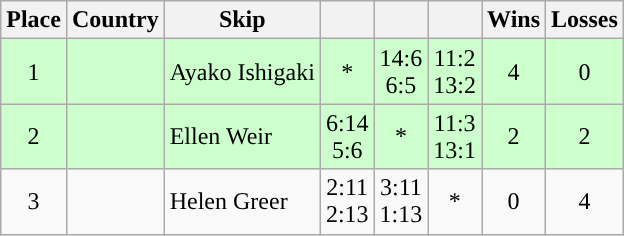<table class="wikitable" style="text-align:center;">
<tr>
<th>Place</th>
<th>Country</th>
<th>Skip</th>
<th width="25"></th>
<th width="25"></th>
<th width="25"></th>
<th>Wins</th>
<th>Losses</th>
</tr>
<tr bgcolor=#ccffcc>
<td>1</td>
<td align=left></td>
<td align=left>Ayako Ishigaki</td>
<td>*</td>
<td>14:6<br> 6:5</td>
<td>11:2<br>13:2</td>
<td>4</td>
<td>0</td>
</tr>
<tr bgcolor=#ccffcc>
<td>2</td>
<td align=left></td>
<td align=left>Ellen Weir</td>
<td>6:14<br> 5:6</td>
<td>*</td>
<td>11:3<br>13:1</td>
<td>2</td>
<td>2</td>
</tr>
<tr>
<td>3</td>
<td align=left></td>
<td align=left>Helen Greer</td>
<td>2:11<br>2:13</td>
<td>3:11<br>1:13</td>
<td>*</td>
<td>0</td>
<td>4</td>
</tr>
</table>
